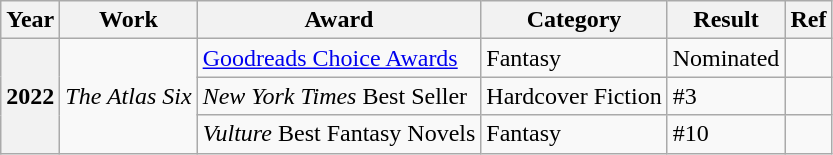<table class="wikitable">
<tr>
<th>Year</th>
<th>Work</th>
<th>Award</th>
<th>Category</th>
<th>Result</th>
<th>Ref</th>
</tr>
<tr>
<th rowspan="3">2022</th>
<td rowspan="3"><em>The Atlas Six</em></td>
<td><a href='#'>Goodreads Choice Awards</a></td>
<td>Fantasy</td>
<td>Nominated</td>
<td></td>
</tr>
<tr>
<td><em>New York Times</em> Best Seller</td>
<td>Hardcover Fiction</td>
<td>#3</td>
<td></td>
</tr>
<tr>
<td><em>Vulture</em> Best Fantasy Novels</td>
<td>Fantasy</td>
<td>#10</td>
<td></td>
</tr>
</table>
